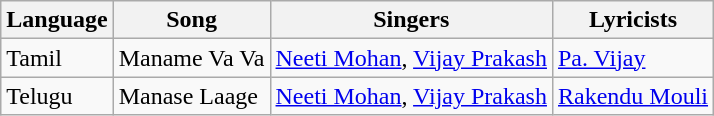<table class="wikitable sortable">
<tr>
<th>Language</th>
<th>Song</th>
<th>Singers</th>
<th>Lyricists</th>
</tr>
<tr>
<td>Tamil</td>
<td>Maname Va Va</td>
<td><a href='#'>Neeti Mohan</a>, <a href='#'>Vijay Prakash</a></td>
<td><a href='#'>Pa. Vijay</a></td>
</tr>
<tr>
<td>Telugu</td>
<td>Manase Laage</td>
<td><a href='#'>Neeti Mohan</a>, <a href='#'>Vijay Prakash</a></td>
<td><a href='#'>Rakendu Mouli</a></td>
</tr>
</table>
